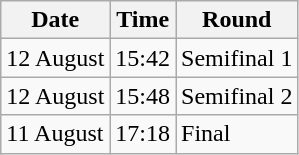<table class="wikitable">
<tr>
<th>Date</th>
<th>Time</th>
<th>Round</th>
</tr>
<tr>
<td>12 August</td>
<td>15:42</td>
<td>Semifinal 1</td>
</tr>
<tr>
<td>12 August</td>
<td>15:48</td>
<td>Semifinal 2</td>
</tr>
<tr>
<td>11 August</td>
<td>17:18</td>
<td>Final</td>
</tr>
</table>
